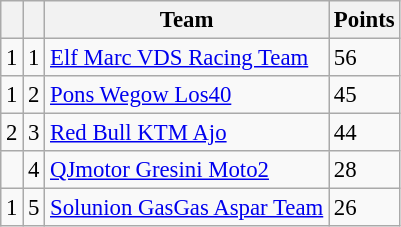<table class="wikitable" style="font-size: 95%;">
<tr>
<th></th>
<th></th>
<th>Team</th>
<th>Points</th>
</tr>
<tr>
<td> 1</td>
<td align=center>1</td>
<td> <a href='#'>Elf Marc VDS Racing Team</a></td>
<td align=left>56</td>
</tr>
<tr>
<td> 1</td>
<td align=center>2</td>
<td> <a href='#'>Pons Wegow Los40</a></td>
<td align=left>45</td>
</tr>
<tr>
<td> 2</td>
<td align=center>3</td>
<td> <a href='#'>Red Bull KTM Ajo</a></td>
<td align=left>44</td>
</tr>
<tr>
<td></td>
<td align=center>4</td>
<td> <a href='#'>QJmotor Gresini Moto2</a></td>
<td align=left>28</td>
</tr>
<tr>
<td> 1</td>
<td align=center>5</td>
<td> <a href='#'>Solunion GasGas Aspar Team</a></td>
<td align=left>26</td>
</tr>
</table>
